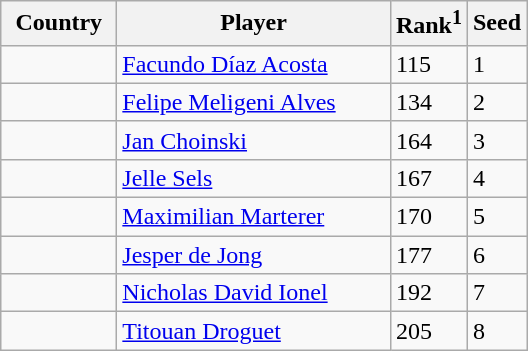<table class="sortable wikitable">
<tr>
<th width="70">Country</th>
<th width="175">Player</th>
<th>Rank<sup>1</sup></th>
<th>Seed</th>
</tr>
<tr>
<td></td>
<td><a href='#'>Facundo Díaz Acosta</a></td>
<td>115</td>
<td>1</td>
</tr>
<tr>
<td></td>
<td><a href='#'>Felipe Meligeni Alves</a></td>
<td>134</td>
<td>2</td>
</tr>
<tr>
<td></td>
<td><a href='#'>Jan Choinski</a></td>
<td>164</td>
<td>3</td>
</tr>
<tr>
<td></td>
<td><a href='#'>Jelle Sels</a></td>
<td>167</td>
<td>4</td>
</tr>
<tr>
<td></td>
<td><a href='#'>Maximilian Marterer</a></td>
<td>170</td>
<td>5</td>
</tr>
<tr>
<td></td>
<td><a href='#'>Jesper de Jong</a></td>
<td>177</td>
<td>6</td>
</tr>
<tr>
<td></td>
<td><a href='#'>Nicholas David Ionel</a></td>
<td>192</td>
<td>7</td>
</tr>
<tr>
<td></td>
<td><a href='#'>Titouan Droguet</a></td>
<td>205</td>
<td>8</td>
</tr>
</table>
